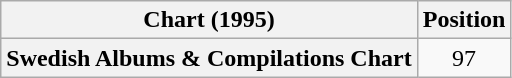<table class="wikitable plainrowheaders" style="text-align:center;">
<tr>
<th>Chart (1995)</th>
<th>Position</th>
</tr>
<tr>
<th scope="row">Swedish Albums & Compilations Chart</th>
<td>97</td>
</tr>
</table>
